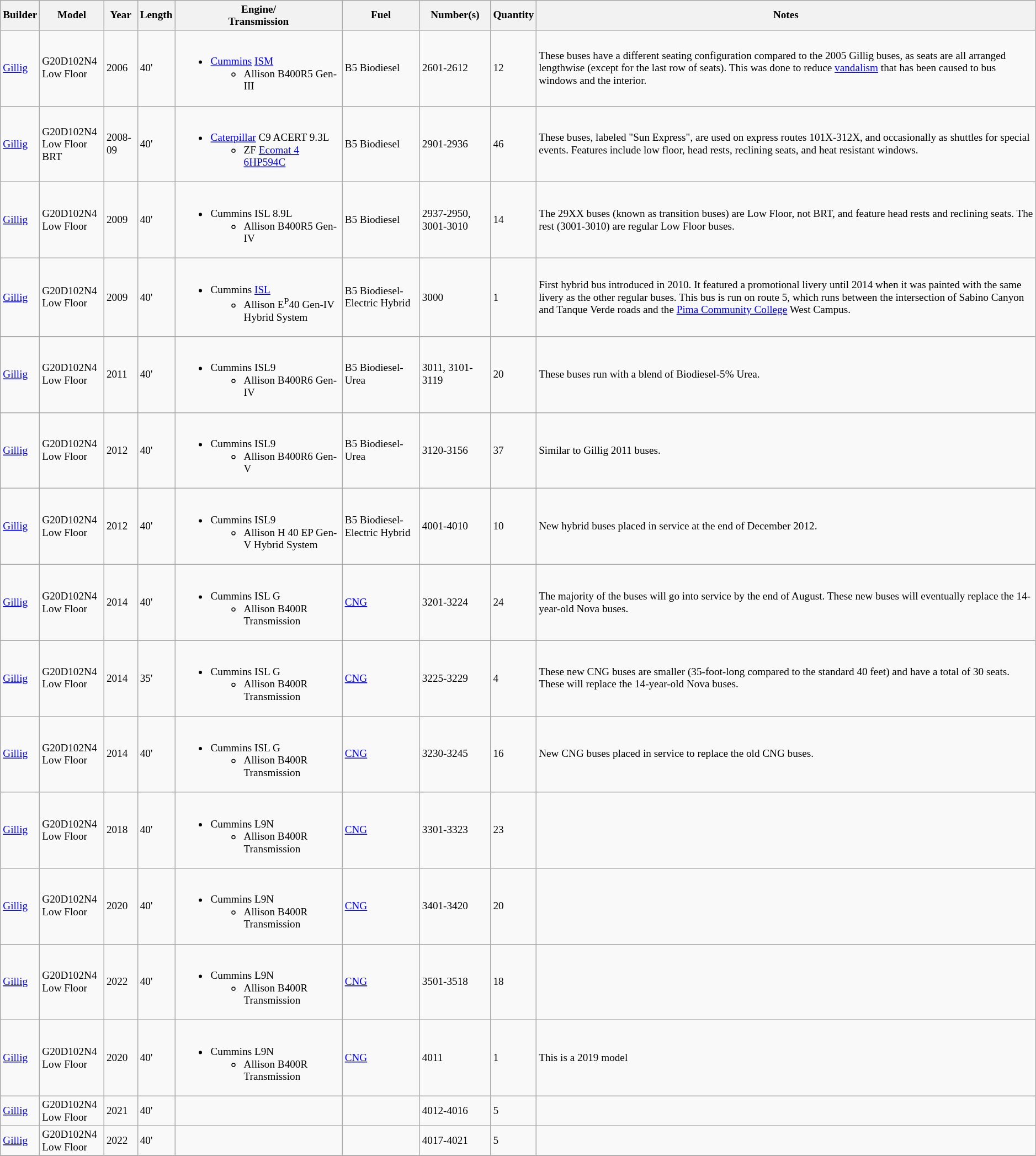<table class="wikitable sortable" style="font-size: 80%;" |>
<tr>
<th>Builder</th>
<th>Model</th>
<th>Year</th>
<th>Length</th>
<th>Engine/<br>Transmission</th>
<th>Fuel</th>
<th>Number(s)</th>
<th>Quantity</th>
<th>Notes</th>
</tr>
<tr>
<td><a href='#'>Gillig</a></td>
<td>G20D102N4<br>Low Floor</td>
<td>2006</td>
<td>40'</td>
<td><br><ul><li><a href='#'>Cummins</a> <a href='#'>ISM</a><ul><li>Allison B400R5 Gen-III</li></ul></li></ul></td>
<td>B5 Biodiesel</td>
<td>2601-2612</td>
<td>12</td>
<td>These buses have a different seating configuration compared to the 2005 Gillig buses, as seats are all arranged lengthwise (except for the last row of seats). This was done to reduce <a href='#'>vandalism</a> that has been caused to bus windows and the interior.</td>
</tr>
<tr>
<td><a href='#'>Gillig</a></td>
<td>G20D102N4<br>Low Floor BRT</td>
<td>2008-09</td>
<td>40'</td>
<td><br><ul><li><a href='#'>Caterpillar</a> C9 ACERT 9.3L<ul><li>ZF <a href='#'>Ecomat 4 6HP594C</a></li></ul></li></ul></td>
<td>B5 Biodiesel</td>
<td>2901-2936</td>
<td>46</td>
<td>These buses, labeled "Sun Express", are used on express routes 101X-312X, and occasionally as shuttles for special events. Features include low floor, head rests, reclining seats, and heat resistant windows.</td>
</tr>
<tr>
<td><a href='#'>Gillig</a></td>
<td>G20D102N4<br>Low Floor</td>
<td>2009</td>
<td>40'</td>
<td><br><ul><li>Cummins ISL 8.9L<ul><li>Allison B400R5 Gen-IV</li></ul></li></ul></td>
<td>B5 Biodiesel</td>
<td>2937-2950, 3001-3010</td>
<td>14</td>
<td>The 29XX buses (known as transition buses) are Low Floor, not BRT, and feature head rests and reclining seats. The rest (3001-3010) are regular Low Floor buses.</td>
</tr>
<tr>
<td><a href='#'>Gillig</a></td>
<td>G20D102N4<br>Low Floor</td>
<td>2009</td>
<td>40'</td>
<td><br><ul><li>Cummins <a href='#'>ISL</a><ul><li>Allison E<sup>P</sup>40 Gen-IV Hybrid System</li></ul></li></ul></td>
<td>B5 Biodiesel-Electric Hybrid</td>
<td>3000</td>
<td>1</td>
<td>First hybrid bus introduced in 2010. It featured a promotional livery until 2014 when it was painted with the same livery as the other regular buses. This bus is run on route 5, which runs between the intersection of Sabino Canyon and Tanque Verde roads and the <a href='#'>Pima Community College</a> West Campus.</td>
</tr>
<tr>
<td><a href='#'>Gillig</a></td>
<td>G20D102N4<br>Low Floor</td>
<td>2011</td>
<td>40'</td>
<td><br><ul><li>Cummins ISL9<ul><li>Allison B400R6 Gen-IV</li></ul></li></ul></td>
<td>B5 Biodiesel-Urea</td>
<td>3011, 3101-3119</td>
<td>20</td>
<td>These buses run with a blend of Biodiesel-5% Urea.</td>
</tr>
<tr>
<td><a href='#'>Gillig</a></td>
<td>G20D102N4<br>Low Floor</td>
<td>2012</td>
<td>40'</td>
<td><br><ul><li>Cummins ISL9<ul><li>Allison B400R6 Gen-V</li></ul></li></ul></td>
<td>B5 Biodiesel-Urea</td>
<td>3120-3156</td>
<td>37</td>
<td>Similar to Gillig 2011 buses.</td>
</tr>
<tr>
<td><a href='#'>Gillig</a></td>
<td>G20D102N4<br>Low Floor</td>
<td>2012</td>
<td>40'</td>
<td><br><ul><li>Cummins ISL9<ul><li>Allison H 40 EP Gen-V Hybrid System</li></ul></li></ul></td>
<td>B5 Biodiesel-Electric Hybrid</td>
<td>4001-4010</td>
<td>10</td>
<td>New hybrid buses placed in service at the end of December 2012.</td>
</tr>
<tr>
<td><a href='#'>Gillig</a></td>
<td>G20D102N4<br>Low Floor</td>
<td>2014</td>
<td>40'</td>
<td><br><ul><li>Cummins ISL G<ul><li>Allison B400R Transmission</li></ul></li></ul></td>
<td><a href='#'>CNG</a></td>
<td>3201-3224</td>
<td>24</td>
<td>The majority of the buses will go into service by the end of August. These new buses will eventually replace the 14-year-old Nova buses.</td>
</tr>
<tr>
<td><a href='#'>Gillig</a></td>
<td>G20D102N4<br>Low Floor</td>
<td>2014</td>
<td>35'</td>
<td><br><ul><li>Cummins ISL G<ul><li>Allison B400R Transmission</li></ul></li></ul></td>
<td><a href='#'>CNG</a></td>
<td>3225-3229</td>
<td>4</td>
<td>These new CNG buses are smaller (35-foot-long compared to the standard 40 feet) and have a total of 30 seats. These will replace the 14-year-old Nova buses.</td>
</tr>
<tr>
<td><a href='#'>Gillig</a></td>
<td>G20D102N4<br>Low Floor</td>
<td>2014</td>
<td>40'</td>
<td><br><ul><li>Cummins ISL G<ul><li>Allison B400R Transmission</li></ul></li></ul></td>
<td><a href='#'>CNG</a></td>
<td>3230-3245</td>
<td>16</td>
<td>New CNG buses placed in service to replace the old CNG buses.</td>
</tr>
<tr>
<td><a href='#'>Gillig</a></td>
<td>G20D102N4<br>Low Floor</td>
<td>2018</td>
<td>40'</td>
<td><br><ul><li>Cummins L9N<ul><li>Allison B400R Transmission</li></ul></li></ul></td>
<td><a href='#'>CNG</a></td>
<td>3301-3323</td>
<td>23</td>
<td></td>
</tr>
<tr>
<td><a href='#'>Gillig</a></td>
<td>G20D102N4<br>Low Floor</td>
<td>2020</td>
<td>40'</td>
<td><br><ul><li>Cummins L9N<ul><li>Allison B400R Transmission</li></ul></li></ul></td>
<td><a href='#'>CNG</a></td>
<td>3401-3420</td>
<td>20</td>
<td></td>
</tr>
<tr>
<td><a href='#'>Gillig</a></td>
<td>G20D102N4<br>Low Floor</td>
<td>2022</td>
<td>40'</td>
<td><br><ul><li>Cummins L9N<ul><li>Allison B400R Transmission</li></ul></li></ul></td>
<td><a href='#'>CNG</a></td>
<td>3501-3518</td>
<td>18</td>
<td></td>
</tr>
<tr>
<td><a href='#'>Gillig</a></td>
<td>G20D102N4<br>Low Floor</td>
<td>2020</td>
<td>40'</td>
<td><br><ul><li>Cummins L9N<ul><li>Allison B400R Transmission</li></ul></li></ul></td>
<td><a href='#'>CNG</a></td>
<td>4011</td>
<td>1</td>
<td>This is a 2019 model</td>
</tr>
<tr>
<td><a href='#'>Gillig</a></td>
<td>G20D102N4<br>Low Floor</td>
<td>2021</td>
<td>40'</td>
<td></td>
<td></td>
<td>4012-4016</td>
<td>5</td>
<td></td>
</tr>
<tr>
<td><a href='#'>Gillig</a></td>
<td>G20D102N4<br>Low Floor</td>
<td>2022</td>
<td>40'</td>
<td></td>
<td></td>
<td>4017-4021</td>
<td>5</td>
<td></td>
</tr>
<tr>
</tr>
</table>
